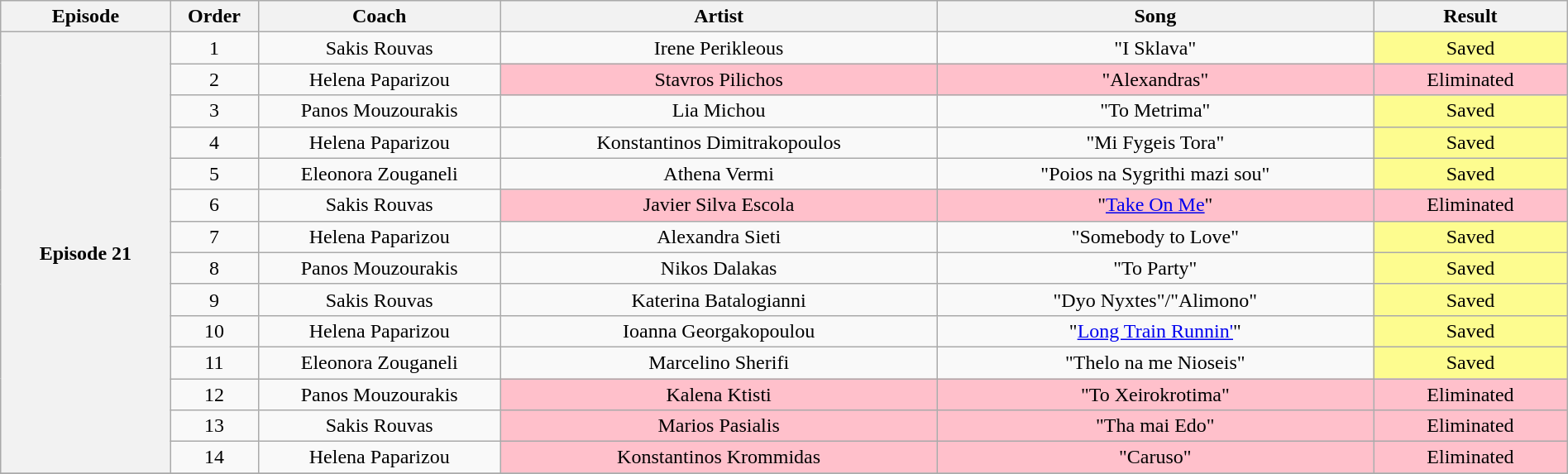<table class="wikitable" style="text-align: center; width:100%;">
<tr>
<th style="width:07%;">Episode</th>
<th style="width:03%;">Order</th>
<th style="width:10%;">Coach</th>
<th style="width:18%;">Artist</th>
<th style="width:18%;">Song</th>
<th style="width:08%;">Result</th>
</tr>
<tr>
<th rowspan="14">Episode 21<br><small></small></th>
<td>1</td>
<td>Sakis Rouvas</td>
<td>Irene Perikleous</td>
<td>"I Sklava"</td>
<td style="background:#fdfc8f;">Saved</td>
</tr>
<tr>
<td>2</td>
<td>Helena Paparizou</td>
<td style="background:pink;">Stavros Pilichos</td>
<td style="background:pink;">"Alexandras"</td>
<td style="background:pink;">Eliminated</td>
</tr>
<tr>
<td>3</td>
<td>Panos Mouzourakis</td>
<td>Lia Michou</td>
<td>"To Metrima"</td>
<td style="background:#fdfc8f;">Saved</td>
</tr>
<tr>
<td>4</td>
<td>Helena Paparizou</td>
<td>Konstantinos Dimitrakopoulos</td>
<td>"Mi Fygeis Tora"</td>
<td style="background:#fdfc8f;">Saved</td>
</tr>
<tr>
<td>5</td>
<td>Eleonora Zouganeli</td>
<td>Athena Vermi</td>
<td>"Poios na Sygrithi mazi sou"</td>
<td style="background:#fdfc8f;">Saved</td>
</tr>
<tr>
<td>6</td>
<td>Sakis Rouvas</td>
<td style="background:pink;">Javier Silva Escola</td>
<td style="background:pink;">"<a href='#'>Take On Me</a>"</td>
<td style="background:pink;">Eliminated</td>
</tr>
<tr>
<td>7</td>
<td>Helena Paparizou</td>
<td>Alexandra Sieti</td>
<td>"Somebody to Love"</td>
<td style="background:#fdfc8f;">Saved</td>
</tr>
<tr>
<td>8</td>
<td>Panos Mouzourakis</td>
<td>Nikos Dalakas</td>
<td>"To Party"</td>
<td style="background:#fdfc8f;">Saved</td>
</tr>
<tr>
<td>9</td>
<td>Sakis Rouvas</td>
<td>Katerina Batalogianni</td>
<td>"Dyo Nyxtes"/"Alimono"</td>
<td style="background:#fdfc8f;">Saved</td>
</tr>
<tr>
<td>10</td>
<td>Helena Paparizou</td>
<td>Ioanna Georgakopoulou</td>
<td>"<a href='#'>Long Train Runnin'</a>"</td>
<td style="background:#fdfc8f;">Saved</td>
</tr>
<tr>
<td>11</td>
<td>Eleonora Zouganeli</td>
<td>Marcelino Sherifi</td>
<td>"Thelo na me Nioseis"</td>
<td style="background:#fdfc8f;">Saved</td>
</tr>
<tr>
<td>12</td>
<td>Panos Mouzourakis</td>
<td style="background:pink;">Kalena Ktisti</td>
<td style="background:pink;">"To Xeirokrotima"</td>
<td style="background:pink;">Eliminated</td>
</tr>
<tr>
<td>13</td>
<td>Sakis Rouvas</td>
<td style="background:pink;">Marios Pasialis</td>
<td style="background:pink;">"Tha mai Edo"</td>
<td style="background:pink;">Eliminated</td>
</tr>
<tr>
<td>14</td>
<td>Helena Paparizou</td>
<td style="background:pink;">Konstantinos Krommidas</td>
<td style="background:pink;">"Caruso"</td>
<td style="background:pink;">Eliminated</td>
</tr>
<tr>
</tr>
</table>
